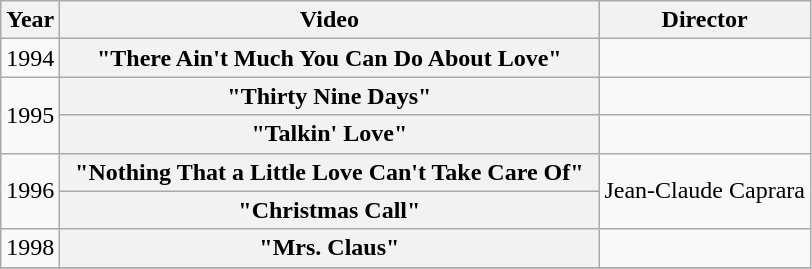<table class="wikitable plainrowheaders">
<tr>
<th>Year</th>
<th style="width:22em;">Video</th>
<th>Director</th>
</tr>
<tr>
<td>1994</td>
<th scope="row">"There Ain't Much You Can Do About Love"</th>
<td></td>
</tr>
<tr>
<td rowspan="2">1995</td>
<th scope="row">"Thirty Nine Days"</th>
<td></td>
</tr>
<tr>
<th scope="row">"Talkin' Love"</th>
<td></td>
</tr>
<tr>
<td rowspan="2">1996</td>
<th scope="row">"Nothing That a Little Love Can't Take Care Of"</th>
<td rowspan="2">Jean-Claude Caprara</td>
</tr>
<tr>
<th scope="row">"Christmas Call"</th>
</tr>
<tr>
<td>1998</td>
<th scope="row">"Mrs. Claus"</th>
<td></td>
</tr>
<tr>
</tr>
</table>
